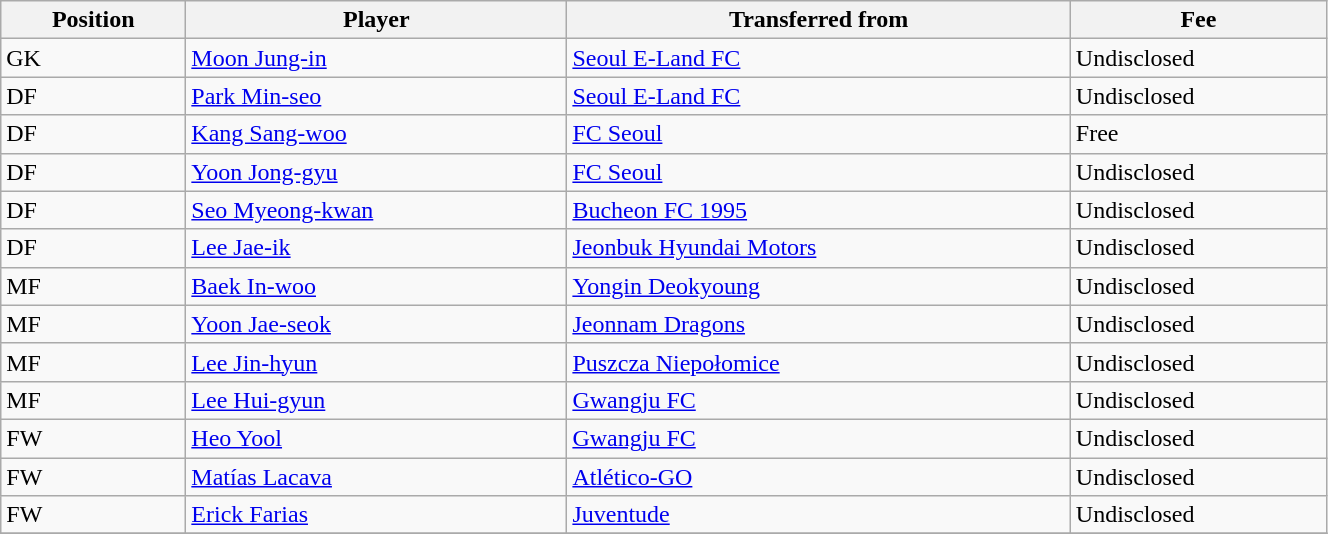<table class="wikitable sortable" style="width:70%; text-align:center; font-size:100%; text-align:left;">
<tr>
<th>Position</th>
<th>Player</th>
<th>Transferred from</th>
<th>Fee</th>
</tr>
<tr>
<td>GK</td>
<td> <a href='#'>Moon Jung-in</a></td>
<td> <a href='#'>Seoul E-Land FC</a></td>
<td>Undisclosed</td>
</tr>
<tr>
<td>DF</td>
<td> <a href='#'>Park Min-seo</a></td>
<td> <a href='#'>Seoul E-Land FC</a></td>
<td>Undisclosed </td>
</tr>
<tr>
<td>DF</td>
<td> <a href='#'>Kang Sang-woo</a></td>
<td> <a href='#'>FC Seoul</a></td>
<td>Free </td>
</tr>
<tr>
<td>DF</td>
<td> <a href='#'>Yoon Jong-gyu</a></td>
<td> <a href='#'>FC Seoul</a></td>
<td>Undisclosed </td>
</tr>
<tr>
<td>DF</td>
<td> <a href='#'>Seo Myeong-kwan</a></td>
<td> <a href='#'>Bucheon FC 1995</a></td>
<td>Undisclosed</td>
</tr>
<tr>
<td>DF</td>
<td> <a href='#'>Lee Jae-ik</a></td>
<td> <a href='#'>Jeonbuk Hyundai Motors</a></td>
<td>Undisclosed </td>
</tr>
<tr>
<td>MF</td>
<td> <a href='#'>Baek In-woo</a></td>
<td> <a href='#'>Yongin Deokyoung</a></td>
<td>Undisclosed </td>
</tr>
<tr>
<td>MF</td>
<td> <a href='#'>Yoon Jae-seok</a></td>
<td> <a href='#'>Jeonnam Dragons</a></td>
<td>Undisclosed </td>
</tr>
<tr>
<td>MF</td>
<td> <a href='#'>Lee Jin-hyun</a></td>
<td> <a href='#'>Puszcza Niepołomice</a></td>
<td>Undisclosed </td>
</tr>
<tr>
<td>MF</td>
<td> <a href='#'>Lee Hui-gyun</a></td>
<td> <a href='#'>Gwangju FC</a></td>
<td>Undisclosed</td>
</tr>
<tr>
<td>FW</td>
<td> <a href='#'>Heo Yool</a></td>
<td> <a href='#'>Gwangju FC</a></td>
<td>Undisclosed </td>
</tr>
<tr>
<td>FW</td>
<td> <a href='#'>Matías Lacava</a></td>
<td> <a href='#'>Atlético-GO</a></td>
<td>Undisclosed</td>
</tr>
<tr>
<td>FW</td>
<td> <a href='#'>Erick Farias</a></td>
<td> <a href='#'>Juventude</a></td>
<td>Undisclosed</td>
</tr>
<tr>
</tr>
</table>
